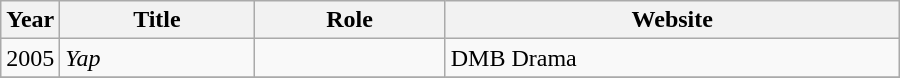<table class="wikitable" style="width:600px">
<tr>
<th width=10>Year</th>
<th>Title</th>
<th>Role</th>
<th>Website</th>
</tr>
<tr>
<td>2005</td>
<td><em>Yap</em> </td>
<td></td>
<td>DMB Drama</td>
</tr>
<tr>
</tr>
</table>
